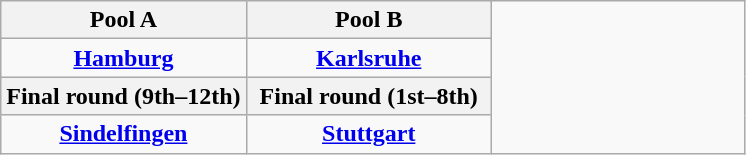<table class=wikitable style=text-align:center>
<tr>
<th width=33%>Pool A</th>
<th width=33%>Pool B</th>
<td width=34% rowspan=4></td>
</tr>
<tr>
<td><strong><a href='#'>Hamburg</a></strong></td>
<td><strong><a href='#'>Karlsruhe</a></strong></td>
</tr>
<tr>
<th width=33%>Final round (9th–12th)</th>
<th width=33%>Final round (1st–8th)</th>
</tr>
<tr>
<td><strong><a href='#'>Sindelfingen</a></strong></td>
<td><strong><a href='#'>Stuttgart</a></strong></td>
</tr>
</table>
